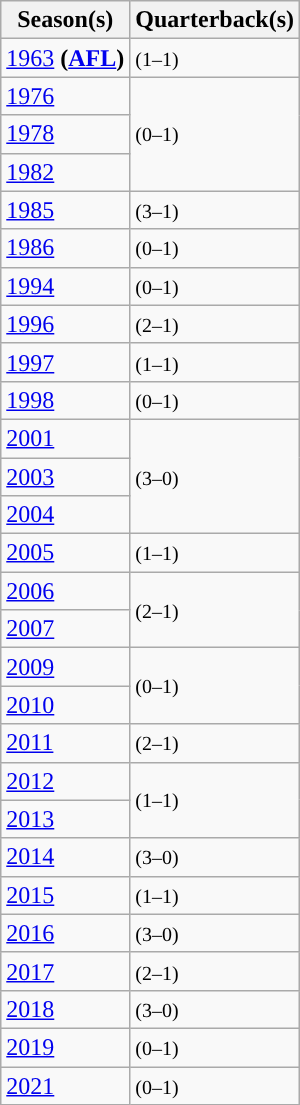<table class="wikitable">
<tr>
<th>Season(s)</th>
<th>Quarterback(s)</th>
</tr>
<tr>
<td><a href='#'>1963</a> <strong>(<a href='#'>AFL</a>)</strong></td>
<td> <small>(1–1)</small></td>
</tr>
<tr>
<td><a href='#'>1976</a></td>
<td rowspan="3"> <small>(0–1)</small></td>
</tr>
<tr>
<td><a href='#'>1978</a></td>
</tr>
<tr>
<td><a href='#'>1982</a></td>
</tr>
<tr>
<td><a href='#'>1985</a></td>
<td> <small>(3–1)</small></td>
</tr>
<tr>
<td><a href='#'>1986</a></td>
<td> <small>(0–1)</small></td>
</tr>
<tr>
<td><a href='#'>1994</a></td>
<td> <small>(0–1)</small></td>
</tr>
<tr>
<td><a href='#'>1996</a></td>
<td> <small>(2–1)</small></td>
</tr>
<tr>
<td><a href='#'>1997</a></td>
<td> <small>(1–1)</small></td>
</tr>
<tr>
<td><a href='#'>1998</a></td>
<td> <small>(0–1)</small></td>
</tr>
<tr>
<td><a href='#'>2001</a></td>
<td rowspan="3"> <small>(3–0)</small></td>
</tr>
<tr>
<td><a href='#'>2003</a></td>
</tr>
<tr>
<td><a href='#'>2004</a></td>
</tr>
<tr>
<td><a href='#'>2005</a></td>
<td> <small>(1–1)</small></td>
</tr>
<tr>
<td><a href='#'>2006</a></td>
<td rowspan="2"> <small>(2–1)</small></td>
</tr>
<tr>
<td><a href='#'>2007</a></td>
</tr>
<tr>
<td><a href='#'>2009</a></td>
<td rowspan="2"> <small>(0–1)</small></td>
</tr>
<tr>
<td><a href='#'>2010</a></td>
</tr>
<tr>
<td><a href='#'>2011</a></td>
<td> <small>(2–1)</small></td>
</tr>
<tr>
<td><a href='#'>2012</a></td>
<td rowspan="2"> <small>(1–1)</small></td>
</tr>
<tr>
<td><a href='#'>2013</a></td>
</tr>
<tr>
<td><a href='#'>2014</a></td>
<td> <small>(3–0)</small></td>
</tr>
<tr>
<td><a href='#'>2015</a></td>
<td> <small>(1–1)</small></td>
</tr>
<tr>
<td><a href='#'>2016</a></td>
<td> <small>(3–0)</small></td>
</tr>
<tr>
<td><a href='#'>2017</a></td>
<td> <small>(2–1)</small></td>
</tr>
<tr>
<td><a href='#'>2018</a></td>
<td> <small>(3–0)</small></td>
</tr>
<tr>
<td><a href='#'>2019</a></td>
<td> <small>(0–1)</small></td>
</tr>
<tr>
<td><a href='#'>2021</a></td>
<td> <small>(0–1)</small></td>
</tr>
</table>
